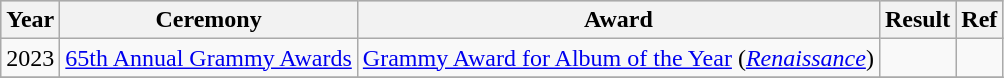<table class="wikitable">
<tr style="background:#ccc; text-align:center;">
<th scope="col">Year</th>
<th scope="col">Ceremony</th>
<th scope="col">Award</th>
<th scope="col">Result</th>
<th>Ref</th>
</tr>
<tr>
<td>2023</td>
<td><a href='#'>65th Annual Grammy Awards</a></td>
<td><a href='#'>Grammy Award for Album of the Year</a> (<em><a href='#'>Renaissance</a></em>)</td>
<td></td>
<td style="text-align:center;"></td>
</tr>
<tr>
</tr>
</table>
